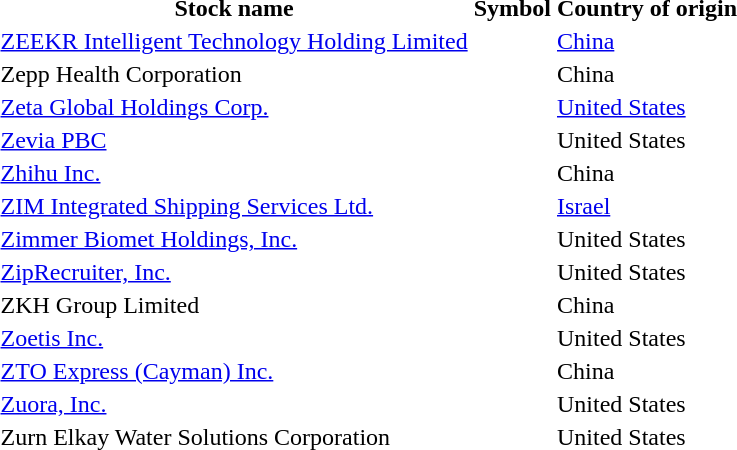<table style="background:transparent;">
<tr>
<th>Stock name</th>
<th>Symbol</th>
<th>Country of origin</th>
</tr>
<tr --->
<td><a href='#'>ZEEKR Intelligent Technology Holding Limited</a></td>
<td></td>
<td><a href='#'>China</a></td>
</tr>
<tr --->
<td>Zepp Health Corporation</td>
<td></td>
<td>China</td>
</tr>
<tr --->
<td><a href='#'>Zeta Global Holdings Corp.</a></td>
<td></td>
<td><a href='#'>United States</a></td>
</tr>
<tr --->
<td><a href='#'>Zevia PBC</a></td>
<td></td>
<td>United States</td>
</tr>
<tr --->
<td><a href='#'>Zhihu Inc.</a></td>
<td></td>
<td>China</td>
</tr>
<tr --->
<td><a href='#'>ZIM Integrated Shipping Services Ltd.</a></td>
<td></td>
<td><a href='#'>Israel</a></td>
</tr>
<tr --->
<td><a href='#'>Zimmer Biomet Holdings, Inc.</a></td>
<td></td>
<td>United States</td>
</tr>
<tr --->
<td><a href='#'>ZipRecruiter, Inc.</a></td>
<td></td>
<td>United States</td>
</tr>
<tr --->
<td>ZKH Group Limited</td>
<td></td>
<td>China</td>
</tr>
<tr --->
<td><a href='#'>Zoetis Inc.</a></td>
<td></td>
<td>United States</td>
</tr>
<tr --->
<td><a href='#'>ZTO Express (Cayman) Inc.</a></td>
<td></td>
<td>China</td>
</tr>
<tr --->
<td><a href='#'>Zuora, Inc.</a></td>
<td></td>
<td>United States</td>
</tr>
<tr --->
<td>Zurn Elkay Water Solutions Corporation</td>
<td></td>
<td>United States</td>
</tr>
<tr --->
</tr>
</table>
